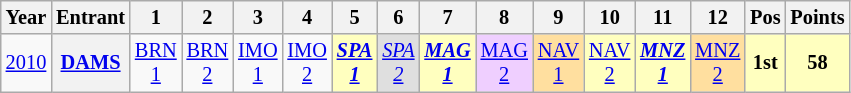<table class="wikitable" style="text-align:center; font-size:85%">
<tr>
<th>Year</th>
<th>Entrant</th>
<th>1</th>
<th>2</th>
<th>3</th>
<th>4</th>
<th>5</th>
<th>6</th>
<th>7</th>
<th>8</th>
<th>9</th>
<th>10</th>
<th>11</th>
<th>12</th>
<th>Pos</th>
<th>Points</th>
</tr>
<tr>
<td id=2010A><a href='#'>2010</a></td>
<th nowrap><a href='#'>DAMS</a></th>
<td><a href='#'>BRN<br>1</a></td>
<td><a href='#'>BRN<br>2</a></td>
<td><a href='#'>IMO<br>1</a></td>
<td><a href='#'>IMO<br>2</a></td>
<td style="background:#FFFFBF;"><strong><em><a href='#'>SPA<br>1</a></em></strong><br></td>
<td style="background:#DFDFDF;"><em><a href='#'>SPA<br>2</a></em><br></td>
<td style="background:#FFFFBF;"><strong><em><a href='#'>MAG<br>1</a></em></strong><br></td>
<td style="background:#EFCFFF;"><a href='#'>MAG<br>2</a><br></td>
<td style="background:#FFDF9F;"><a href='#'>NAV<br>1</a><br></td>
<td style="background:#FFFFBF;"><a href='#'>NAV<br>2</a><br></td>
<td style="background:#FFFFBF;"><strong><em><a href='#'>MNZ<br>1</a></em></strong><br></td>
<td style="background:#FFDF9F;"><a href='#'>MNZ<br>2</a><br></td>
<td style="background:#FFFFBF;"><strong>1st</strong></td>
<td style="background:#FFFFBF;"><strong>58</strong></td>
</tr>
</table>
